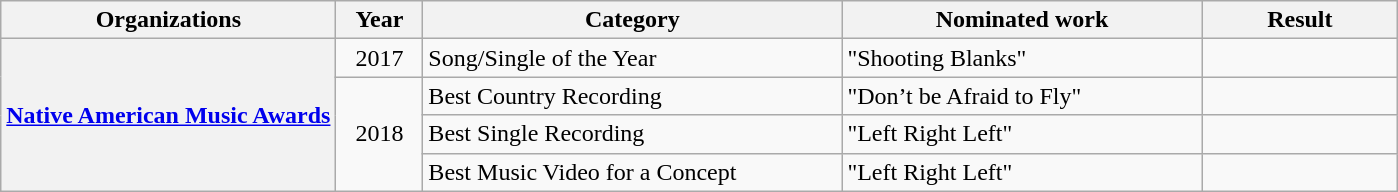<table class="wikitable plainrowheaders sortable">
<tr>
<th scope="col" width=24%>Organizations</th>
<th scope="col">Year</th>
<th scope="col" width=30%>Category</th>
<th scope="col">Nominated work</th>
<th scope="col" colspan=2 class="unsortable" width=14%>Result</th>
</tr>
<tr>
<th scope="row" rowspan="4"><a href='#'>Native American Music Awards</a></th>
<td style="text-align:center;">2017</td>
<td>Song/Single of the Year</td>
<td>"Shooting Blanks"</td>
<td></td>
</tr>
<tr>
<td style="text-align:center;" rowspan="3">2018</td>
<td>Best Country Recording</td>
<td>"Don’t be Afraid to Fly"</td>
<td></td>
</tr>
<tr>
<td>Best Single Recording</td>
<td>"Left Right Left"</td>
<td></td>
</tr>
<tr>
<td>Best Music Video for a Concept</td>
<td>"Left Right Left"</td>
<td></td>
</tr>
</table>
